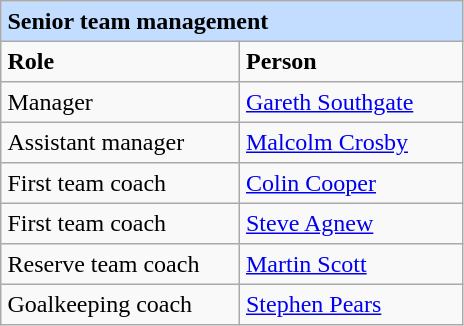<table border="2" cellpadding="4" cellspacing="0" style="text-align:left; margin: 1em 1em 1em 0; background: #f9f9f9; border: 1px #aaa solid; border-collapse: collapse;">
<tr>
<th colspan=2 style="background:#C2DDFF">Senior team management</th>
</tr>
<tr>
<th width=150px>Role</th>
<th width=140px>Person</th>
</tr>
<tr>
<td>Manager</td>
<td> <a href='#'>Gareth Southgate</a></td>
</tr>
<tr>
<td>Assistant manager</td>
<td> <a href='#'>Malcolm Crosby</a></td>
</tr>
<tr>
<td>First team coach</td>
<td> <a href='#'>Colin Cooper</a></td>
</tr>
<tr>
<td>First team coach</td>
<td> <a href='#'>Steve Agnew</a></td>
</tr>
<tr>
<td>Reserve team coach</td>
<td> <a href='#'>Martin Scott</a></td>
</tr>
<tr>
<td>Goalkeeping coach</td>
<td> <a href='#'>Stephen Pears</a></td>
</tr>
</table>
